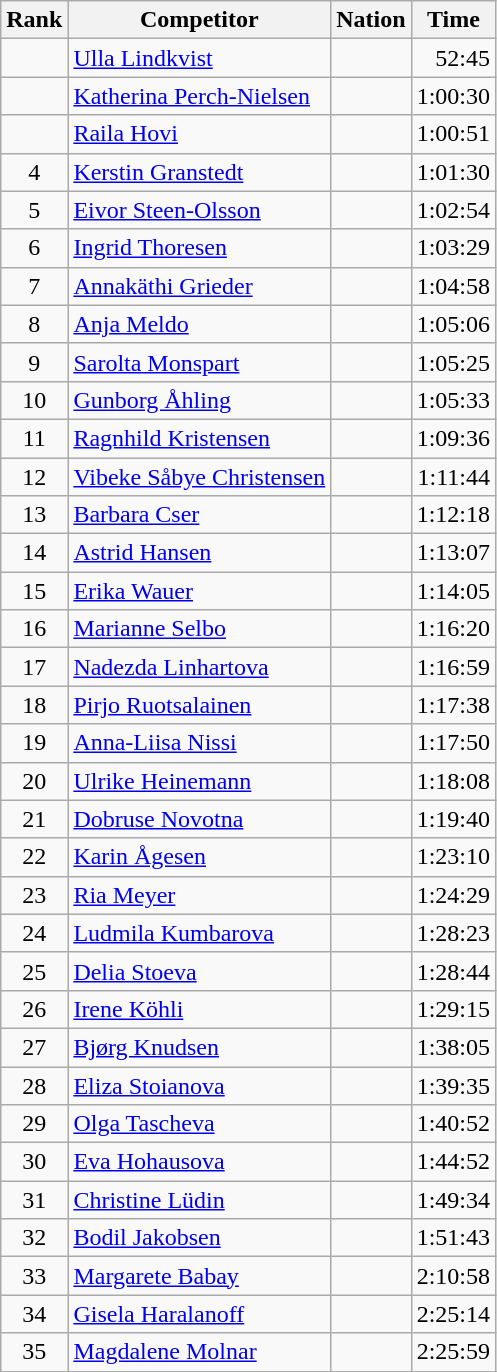<table class="wikitable sortable" style="text-align:left">
<tr>
<th data-sort-type="number">Rank</th>
<th class="unsortable">Competitor</th>
<th>Nation</th>
<th>Time</th>
</tr>
<tr>
<td style="text-align:center"></td>
<td><a href='#'>Ulla Lindkvist</a></td>
<td></td>
<td style="text-align:right">52:45</td>
</tr>
<tr>
<td style="text-align:center"></td>
<td><a href='#'>Katherina Perch-Nielsen</a></td>
<td></td>
<td style="text-align:right">1:00:30</td>
</tr>
<tr>
<td style="text-align:center"></td>
<td><a href='#'>Raila Hovi</a></td>
<td></td>
<td style="text-align:right">1:00:51</td>
</tr>
<tr>
<td style="text-align:center">4</td>
<td><a href='#'>Kerstin Granstedt</a></td>
<td></td>
<td style="text-align:right">1:01:30</td>
</tr>
<tr>
<td style="text-align:center">5</td>
<td><a href='#'>Eivor Steen-Olsson</a></td>
<td></td>
<td style="text-align:right">1:02:54</td>
</tr>
<tr>
<td style="text-align:center">6</td>
<td><a href='#'>Ingrid Thoresen</a></td>
<td></td>
<td style="text-align:right">1:03:29</td>
</tr>
<tr>
<td style="text-align:center">7</td>
<td><a href='#'>Annakäthi Grieder</a></td>
<td></td>
<td style="text-align:right">1:04:58</td>
</tr>
<tr>
<td style="text-align:center">8</td>
<td><a href='#'>Anja Meldo</a></td>
<td></td>
<td style="text-align:right">1:05:06</td>
</tr>
<tr>
<td style="text-align:center">9</td>
<td><a href='#'>Sarolta Monspart</a></td>
<td></td>
<td style="text-align:right">1:05:25</td>
</tr>
<tr>
<td style="text-align:center">10</td>
<td><a href='#'>Gunborg Åhling</a></td>
<td></td>
<td style="text-align:right">1:05:33</td>
</tr>
<tr>
<td style="text-align:center">11</td>
<td><a href='#'>Ragnhild Kristensen</a></td>
<td></td>
<td style="text-align:right">1:09:36</td>
</tr>
<tr>
<td style="text-align:center">12</td>
<td><a href='#'>Vibeke Såbye Christensen</a></td>
<td></td>
<td style="text-align:right">1:11:44</td>
</tr>
<tr>
<td style="text-align:center">13</td>
<td><a href='#'>Barbara Cser</a></td>
<td></td>
<td style="text-align:right">1:12:18</td>
</tr>
<tr>
<td style="text-align:center">14</td>
<td><a href='#'>Astrid Hansen</a></td>
<td></td>
<td style="text-align:right">1:13:07</td>
</tr>
<tr>
<td style="text-align:center">15</td>
<td><a href='#'>Erika Wauer</a></td>
<td></td>
<td style="text-align:right">1:14:05</td>
</tr>
<tr>
<td style="text-align:center">16</td>
<td><a href='#'>Marianne Selbo</a></td>
<td></td>
<td style="text-align:right">1:16:20</td>
</tr>
<tr>
<td style="text-align:center">17</td>
<td><a href='#'>Nadezda Linhartova</a></td>
<td></td>
<td style="text-align:right">1:16:59</td>
</tr>
<tr>
<td style="text-align:center">18</td>
<td><a href='#'>Pirjo Ruotsalainen</a></td>
<td></td>
<td style="text-align:right">1:17:38</td>
</tr>
<tr>
<td style="text-align:center">19</td>
<td><a href='#'>Anna-Liisa Nissi</a></td>
<td></td>
<td style="text-align:right">1:17:50</td>
</tr>
<tr>
<td style="text-align:center">20</td>
<td><a href='#'>Ulrike Heinemann</a></td>
<td></td>
<td style="text-align:right">1:18:08</td>
</tr>
<tr>
<td style="text-align:center">21</td>
<td><a href='#'>Dobruse Novotna</a></td>
<td></td>
<td style="text-align:right">1:19:40</td>
</tr>
<tr>
<td style="text-align:center">22</td>
<td><a href='#'>Karin Ågesen</a></td>
<td></td>
<td style="text-align:right">1:23:10</td>
</tr>
<tr>
<td style="text-align:center">23</td>
<td><a href='#'>Ria Meyer</a></td>
<td></td>
<td style="text-align:right">1:24:29</td>
</tr>
<tr>
<td style="text-align:center">24</td>
<td><a href='#'>Ludmila Kumbarova</a></td>
<td></td>
<td style="text-align:right">1:28:23</td>
</tr>
<tr>
<td style="text-align:center">25</td>
<td><a href='#'>Delia Stoeva</a></td>
<td></td>
<td style="text-align:right">1:28:44</td>
</tr>
<tr>
<td style="text-align:center">26</td>
<td><a href='#'>Irene Köhli</a></td>
<td></td>
<td style="text-align:right">1:29:15</td>
</tr>
<tr>
<td style="text-align:center">27</td>
<td><a href='#'>Bjørg Knudsen</a></td>
<td></td>
<td style="text-align:right">1:38:05</td>
</tr>
<tr>
<td style="text-align:center">28</td>
<td><a href='#'>Eliza Stoianova</a></td>
<td></td>
<td style="text-align:right">1:39:35</td>
</tr>
<tr>
<td style="text-align:center">29</td>
<td><a href='#'>Olga Tascheva</a></td>
<td></td>
<td style="text-align:right">1:40:52</td>
</tr>
<tr>
<td style="text-align:center">30</td>
<td><a href='#'>Eva Hohausova</a></td>
<td></td>
<td style="text-align:right">1:44:52</td>
</tr>
<tr>
<td style="text-align:center">31</td>
<td><a href='#'>Christine Lüdin</a></td>
<td></td>
<td style="text-align:right">1:49:34</td>
</tr>
<tr>
<td style="text-align:center">32</td>
<td><a href='#'>Bodil Jakobsen</a></td>
<td></td>
<td style="text-align:right">1:51:43</td>
</tr>
<tr>
<td style="text-align:center">33</td>
<td><a href='#'>Margarete Babay</a></td>
<td></td>
<td style="text-align:right">2:10:58</td>
</tr>
<tr>
<td style="text-align:center">34</td>
<td><a href='#'>Gisela Haralanoff</a></td>
<td></td>
<td style="text-align:right">2:25:14</td>
</tr>
<tr>
<td style="text-align:center">35</td>
<td><a href='#'>Magdalene Molnar</a></td>
<td></td>
<td style="text-align:right">2:25:59</td>
</tr>
<tr>
</tr>
</table>
